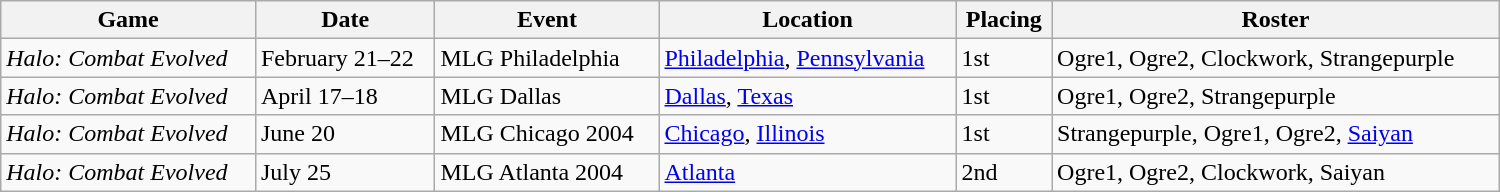<table class="wikitable sortable" width="1000px">
<tr>
<th>Game</th>
<th>Date</th>
<th>Event</th>
<th>Location</th>
<th>Placing</th>
<th>Roster</th>
</tr>
<tr>
<td><em>Halo: Combat Evolved</em></td>
<td>February 21–22</td>
<td>MLG Philadelphia</td>
<td><a href='#'>Philadelphia</a>, <a href='#'>Pennsylvania</a></td>
<td>1st</td>
<td>Ogre1, Ogre2, Clockwork, Strangepurple</td>
</tr>
<tr>
<td><em>Halo: Combat Evolved</em></td>
<td>April 17–18</td>
<td>MLG Dallas</td>
<td><a href='#'>Dallas</a>, <a href='#'>Texas</a></td>
<td>1st</td>
<td>Ogre1, Ogre2, Strangepurple</td>
</tr>
<tr>
<td><em>Halo: Combat Evolved</em></td>
<td>June 20</td>
<td>MLG Chicago 2004</td>
<td><a href='#'>Chicago</a>, <a href='#'>Illinois</a></td>
<td>1st</td>
<td>Strangepurple, Ogre1, Ogre2, <a href='#'>Saiyan</a></td>
</tr>
<tr>
<td><em>Halo: Combat Evolved</em></td>
<td>July 25</td>
<td>MLG Atlanta 2004</td>
<td><a href='#'>Atlanta</a></td>
<td>2nd</td>
<td>Ogre1, Ogre2, Clockwork, Saiyan</td>
</tr>
</table>
